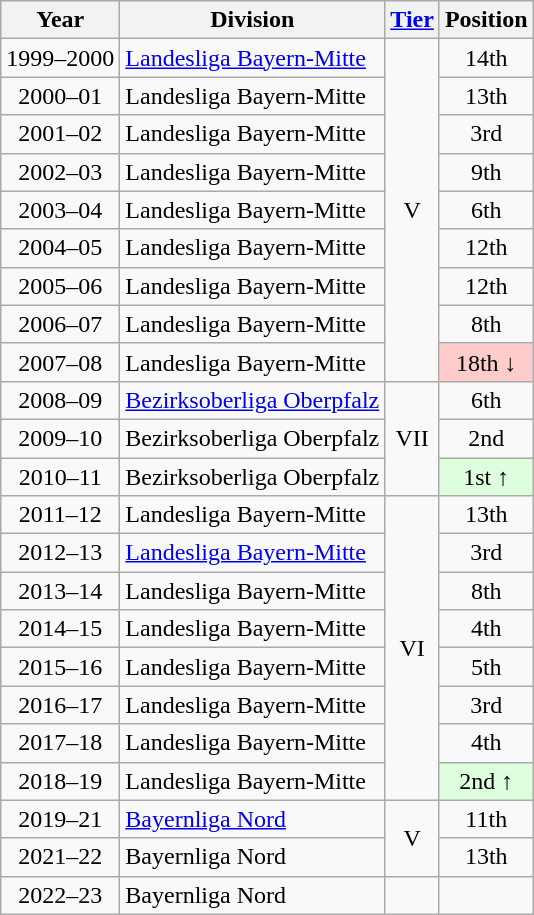<table class="wikitable">
<tr>
<th>Year</th>
<th>Division</th>
<th><a href='#'>Tier</a></th>
<th>Position</th>
</tr>
<tr align="center">
<td>1999–2000</td>
<td align="left"><a href='#'>Landesliga Bayern-Mitte</a></td>
<td rowspan=9>V</td>
<td>14th</td>
</tr>
<tr align="center">
<td>2000–01</td>
<td align="left">Landesliga Bayern-Mitte</td>
<td>13th</td>
</tr>
<tr align="center">
<td>2001–02</td>
<td align="left">Landesliga Bayern-Mitte</td>
<td>3rd</td>
</tr>
<tr align="center">
<td>2002–03</td>
<td align="left">Landesliga Bayern-Mitte</td>
<td>9th</td>
</tr>
<tr align="center">
<td>2003–04</td>
<td align="left">Landesliga Bayern-Mitte</td>
<td>6th</td>
</tr>
<tr align="center">
<td>2004–05</td>
<td align="left">Landesliga Bayern-Mitte</td>
<td>12th</td>
</tr>
<tr align="center">
<td>2005–06</td>
<td align="left">Landesliga Bayern-Mitte</td>
<td>12th</td>
</tr>
<tr align="center">
<td>2006–07</td>
<td align="left">Landesliga Bayern-Mitte</td>
<td>8th</td>
</tr>
<tr align="center">
<td>2007–08</td>
<td align="left">Landesliga Bayern-Mitte</td>
<td style="background:#ffcccc">18th ↓</td>
</tr>
<tr align="center">
<td>2008–09</td>
<td align="left"><a href='#'>Bezirksoberliga Oberpfalz</a></td>
<td rowspan=3>VII</td>
<td>6th</td>
</tr>
<tr align="center">
<td>2009–10</td>
<td align="left">Bezirksoberliga Oberpfalz</td>
<td>2nd</td>
</tr>
<tr align="center">
<td>2010–11</td>
<td align="left">Bezirksoberliga Oberpfalz</td>
<td style="background:#ddffdd">1st ↑</td>
</tr>
<tr align="center">
<td>2011–12</td>
<td align="left">Landesliga Bayern-Mitte</td>
<td rowspan=8>VI</td>
<td>13th</td>
</tr>
<tr align="center">
<td>2012–13</td>
<td align="left"><a href='#'>Landesliga Bayern-Mitte</a></td>
<td>3rd</td>
</tr>
<tr align="center">
<td>2013–14</td>
<td align="left">Landesliga Bayern-Mitte</td>
<td>8th</td>
</tr>
<tr align="center">
<td>2014–15</td>
<td align="left">Landesliga Bayern-Mitte</td>
<td>4th</td>
</tr>
<tr align="center">
<td>2015–16</td>
<td align="left">Landesliga Bayern-Mitte</td>
<td>5th</td>
</tr>
<tr align="center">
<td>2016–17</td>
<td align="left">Landesliga Bayern-Mitte</td>
<td>3rd</td>
</tr>
<tr align="center">
<td>2017–18</td>
<td align="left">Landesliga Bayern-Mitte</td>
<td>4th</td>
</tr>
<tr align="center">
<td>2018–19</td>
<td align="left">Landesliga Bayern-Mitte</td>
<td style="background:#ddffdd">2nd ↑</td>
</tr>
<tr align="center">
<td>2019–21</td>
<td align="left"><a href='#'>Bayernliga Nord</a></td>
<td rowspan=2>V</td>
<td>11th</td>
</tr>
<tr align="center">
<td>2021–22</td>
<td align="left">Bayernliga Nord</td>
<td>13th</td>
</tr>
<tr align="center">
<td>2022–23</td>
<td align="left">Bayernliga Nord</td>
<td></td>
</tr>
</table>
